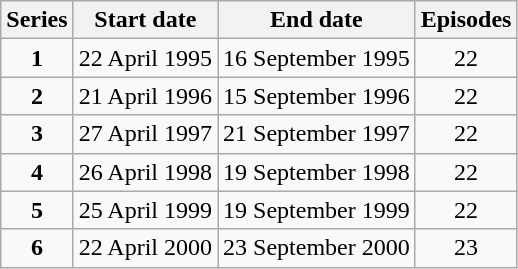<table class="wikitable" style="text-align:center;">
<tr>
<th>Series</th>
<th>Start date</th>
<th>End date</th>
<th>Episodes</th>
</tr>
<tr>
<td><strong>1</strong></td>
<td>22 April 1995</td>
<td>16 September 1995</td>
<td>22</td>
</tr>
<tr>
<td><strong>2</strong></td>
<td>21 April 1996</td>
<td>15 September 1996</td>
<td>22</td>
</tr>
<tr>
<td><strong>3</strong></td>
<td>27 April 1997</td>
<td>21 September 1997</td>
<td>22</td>
</tr>
<tr>
<td><strong>4</strong></td>
<td>26 April 1998</td>
<td>19 September 1998</td>
<td>22</td>
</tr>
<tr>
<td><strong>5</strong></td>
<td>25 April 1999</td>
<td>19 September 1999</td>
<td>22</td>
</tr>
<tr>
<td><strong>6</strong></td>
<td>22 April 2000</td>
<td>23 September 2000</td>
<td>23</td>
</tr>
</table>
